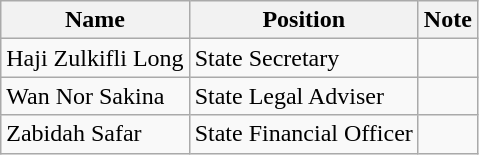<table class="wikitable">
<tr>
<th>Name</th>
<th>Position</th>
<th>Note</th>
</tr>
<tr>
<td>Haji Zulkifli Long</td>
<td>State Secretary</td>
<td></td>
</tr>
<tr>
<td>Wan Nor Sakina</td>
<td>State Legal Adviser</td>
<td></td>
</tr>
<tr>
<td>Zabidah Safar</td>
<td>State Financial Officer</td>
<td></td>
</tr>
</table>
